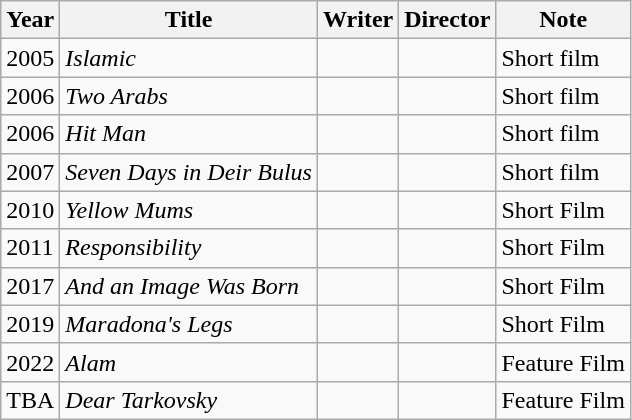<table class="wikitable sortable">
<tr>
<th>Year</th>
<th>Title</th>
<th>Writer</th>
<th>Director</th>
<th>Note</th>
</tr>
<tr>
<td>2005</td>
<td><em>Islamic</em></td>
<td style="text-align:center;"></td>
<td style="text-align:center;"></td>
<td>Short film</td>
</tr>
<tr>
<td>2006</td>
<td><em>Two Arabs</em></td>
<td style="text-align:center;"></td>
<td style="text-align:center;"></td>
<td>Short film</td>
</tr>
<tr>
<td>2006</td>
<td><em>Hit Man</em></td>
<td style="text-align:center;"></td>
<td style="text-align:center;"></td>
<td>Short film</td>
</tr>
<tr>
<td>2007</td>
<td><em>Seven Days in Deir Bulus</em></td>
<td style="text-align:center;"></td>
<td style="text-align:center;"></td>
<td>Short film</td>
</tr>
<tr>
<td>2010</td>
<td><em>Yellow Mums</em></td>
<td style="text-align:center;"></td>
<td style="text-align:center;"></td>
<td>Short Film</td>
</tr>
<tr>
<td>2011</td>
<td><em>Responsibility</em></td>
<td style="text-align:center;"></td>
<td style="text-align:center;"></td>
<td>Short Film</td>
</tr>
<tr>
<td>2017</td>
<td><em>And an Image Was Born</em></td>
<td style="text-align:center;"></td>
<td style="text-align:center;"></td>
<td>Short Film</td>
</tr>
<tr>
<td>2019</td>
<td><em>Maradona's Legs</em></td>
<td style="text-align:center;"></td>
<td style="text-align:center;"></td>
<td>Short Film</td>
</tr>
<tr>
<td>2022</td>
<td><em>Alam</em></td>
<td style="text-align:center;"></td>
<td style="text-align:center;"></td>
<td>Feature Film</td>
</tr>
<tr>
<td>TBA</td>
<td><em>Dear Tarkovsky</em></td>
<td style="text-align:center;"></td>
<td style="text-align:center;"></td>
<td>Feature Film</td>
</tr>
</table>
